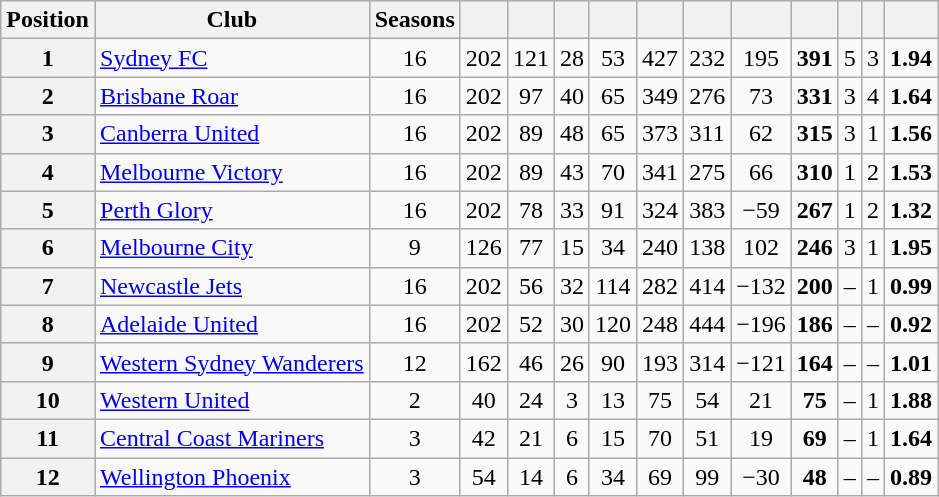<table class="wikitable sortable" style="text-align:center;">
<tr>
<th class="unsortable">Position</th>
<th class="unsortable">Club</th>
<th class="unsortable">Seasons</th>
<th></th>
<th></th>
<th></th>
<th></th>
<th></th>
<th></th>
<th></th>
<th></th>
<th></th>
<th></th>
<th></th>
</tr>
<tr>
<th>1</th>
<td style="text-align:left;"><a href='#'>Sydney FC</a></td>
<td>16</td>
<td>202</td>
<td>121</td>
<td>28</td>
<td>53</td>
<td>427</td>
<td>232</td>
<td>195</td>
<td><strong>391</strong></td>
<td>5</td>
<td>3</td>
<td><strong>1.94</strong></td>
</tr>
<tr>
<th>2</th>
<td style="text-align:left;"><a href='#'>Brisbane Roar</a> </td>
<td>16</td>
<td>202</td>
<td>97</td>
<td>40</td>
<td>65</td>
<td>349</td>
<td>276</td>
<td>73</td>
<td><strong>331</strong></td>
<td>3</td>
<td>4</td>
<td><strong>1.64</strong></td>
</tr>
<tr>
<th>3</th>
<td style="text-align:left;"><a href='#'>Canberra United</a></td>
<td>16</td>
<td>202</td>
<td>89</td>
<td>48</td>
<td>65</td>
<td>373</td>
<td>311</td>
<td>62</td>
<td><strong>315</strong></td>
<td>3</td>
<td>1</td>
<td><strong>1.56</strong></td>
</tr>
<tr>
<th>4</th>
<td style="text-align:left;"><a href='#'>Melbourne Victory</a></td>
<td>16</td>
<td>202</td>
<td>89</td>
<td>43</td>
<td>70</td>
<td>341</td>
<td>275</td>
<td>66</td>
<td><strong>310</strong></td>
<td>1</td>
<td>2</td>
<td><strong>1.53</strong></td>
</tr>
<tr>
<th>5</th>
<td style="text-align:left;"><a href='#'>Perth Glory</a></td>
<td>16</td>
<td>202</td>
<td>78</td>
<td>33</td>
<td>91</td>
<td>324</td>
<td>383</td>
<td>−59</td>
<td><strong>267</strong></td>
<td>1</td>
<td>2</td>
<td><strong>1.32</strong></td>
</tr>
<tr>
<th>6</th>
<td style="text-align:left;"><a href='#'>Melbourne City</a></td>
<td>9</td>
<td>126</td>
<td>77</td>
<td>15</td>
<td>34</td>
<td>240</td>
<td>138</td>
<td>102</td>
<td><strong>246</strong></td>
<td>3</td>
<td>1</td>
<td><strong>1.95</strong></td>
</tr>
<tr>
<th>7</th>
<td style="text-align:left;"><a href='#'>Newcastle Jets</a></td>
<td>16</td>
<td>202</td>
<td>56</td>
<td>32</td>
<td>114</td>
<td>282</td>
<td>414</td>
<td>−132</td>
<td><strong>200</strong></td>
<td>–</td>
<td>1</td>
<td><strong>0.99</strong></td>
</tr>
<tr>
<th>8</th>
<td style="text-align:left;"><a href='#'>Adelaide United</a></td>
<td>16</td>
<td>202</td>
<td>52</td>
<td>30</td>
<td>120</td>
<td>248</td>
<td>444</td>
<td>−196</td>
<td><strong>186</strong></td>
<td>–</td>
<td>–</td>
<td><strong>0.92</strong></td>
</tr>
<tr>
<th>9</th>
<td style="text-align:left;"><a href='#'>Western Sydney Wanderers</a></td>
<td>12</td>
<td>162</td>
<td>46</td>
<td>26</td>
<td>90</td>
<td>193</td>
<td>314</td>
<td>−121</td>
<td><strong>164</strong></td>
<td>–</td>
<td>–</td>
<td><strong>1.01</strong></td>
</tr>
<tr>
<th>10</th>
<td style="text-align:left;"><a href='#'>Western United</a></td>
<td>2</td>
<td>40</td>
<td>24</td>
<td>3</td>
<td>13</td>
<td>75</td>
<td>54</td>
<td>21</td>
<td><strong>75</strong></td>
<td>–</td>
<td>1</td>
<td><strong>1.88</strong></td>
</tr>
<tr>
<th>11</th>
<td style="text-align:left;"><a href='#'>Central Coast Mariners</a></td>
<td>3</td>
<td>42</td>
<td>21</td>
<td>6</td>
<td>15</td>
<td>70</td>
<td>51</td>
<td>19</td>
<td><strong>69</strong></td>
<td>–</td>
<td>1</td>
<td><strong>1.64</strong></td>
</tr>
<tr>
<th>12</th>
<td style="text-align:left;"><a href='#'>Wellington Phoenix</a></td>
<td>3</td>
<td>54</td>
<td>14</td>
<td>6</td>
<td>34</td>
<td>69</td>
<td>99</td>
<td>−30</td>
<td><strong>48</strong></td>
<td>–</td>
<td>–</td>
<td><strong>0.89</strong></td>
</tr>
</table>
